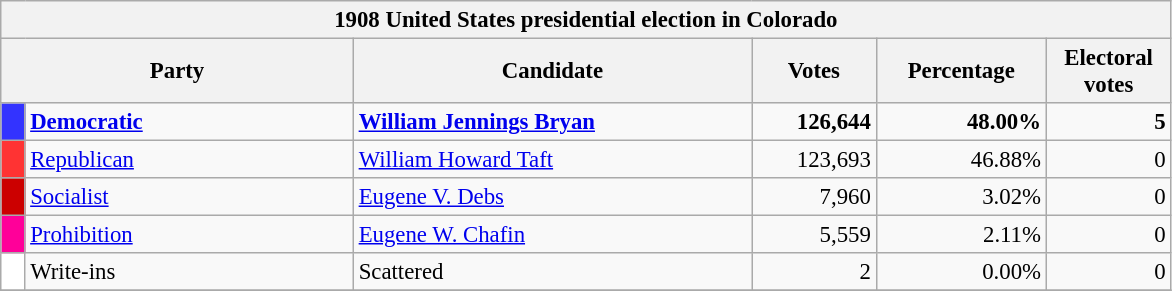<table class="wikitable" style="font-size: 95%;">
<tr>
<th colspan="6">1908 United States presidential election in Colorado</th>
</tr>
<tr>
<th colspan="2" style="width: 15em">Party</th>
<th style="width: 17em">Candidate</th>
<th style="width: 5em">Votes</th>
<th style="width: 7em">Percentage</th>
<th style="width: 5em">Electoral votes</th>
</tr>
<tr>
<th style="background-color:#3333FF; width: 3px"></th>
<td style="width: 130px"><strong><a href='#'>Democratic</a></strong></td>
<td><strong><a href='#'>William Jennings Bryan</a></strong></td>
<td align="right"><strong>126,644</strong></td>
<td align="right"><strong>48.00%</strong></td>
<td align="right"><strong>5</strong></td>
</tr>
<tr>
<th style="background-color:#FF3333; width: 3px"></th>
<td style="width: 130px"><a href='#'>Republican</a></td>
<td><a href='#'>William Howard Taft</a></td>
<td align="right">123,693</td>
<td align="right">46.88%</td>
<td align="right">0</td>
</tr>
<tr>
<th style="background-color:#c00; width: 3px"></th>
<td style="width: 130px"><a href='#'>Socialist</a></td>
<td><a href='#'>Eugene V. Debs</a></td>
<td align="right">7,960</td>
<td align="right">3.02%</td>
<td align="right">0</td>
</tr>
<tr>
<th style="background-color:#f09; width: 3px"></th>
<td style="width: 130px"><a href='#'>Prohibition</a></td>
<td><a href='#'>Eugene W. Chafin</a></td>
<td align="right">5,559</td>
<td align="right">2.11%</td>
<td align="right">0</td>
</tr>
<tr>
<th style="background-color:#FFFFFF; width: 3px"></th>
<td style="width: 130px">Write-ins</td>
<td>Scattered</td>
<td align="right">2</td>
<td align="right">0.00%</td>
<td align="right">0</td>
</tr>
<tr>
</tr>
</table>
